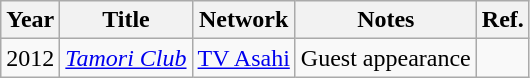<table class="wikitable">
<tr>
<th>Year</th>
<th>Title</th>
<th>Network</th>
<th>Notes</th>
<th>Ref.</th>
</tr>
<tr>
<td>2012</td>
<td><em><a href='#'>Tamori Club</a></em></td>
<td><a href='#'>TV Asahi</a></td>
<td>Guest appearance</td>
<td></td>
</tr>
</table>
